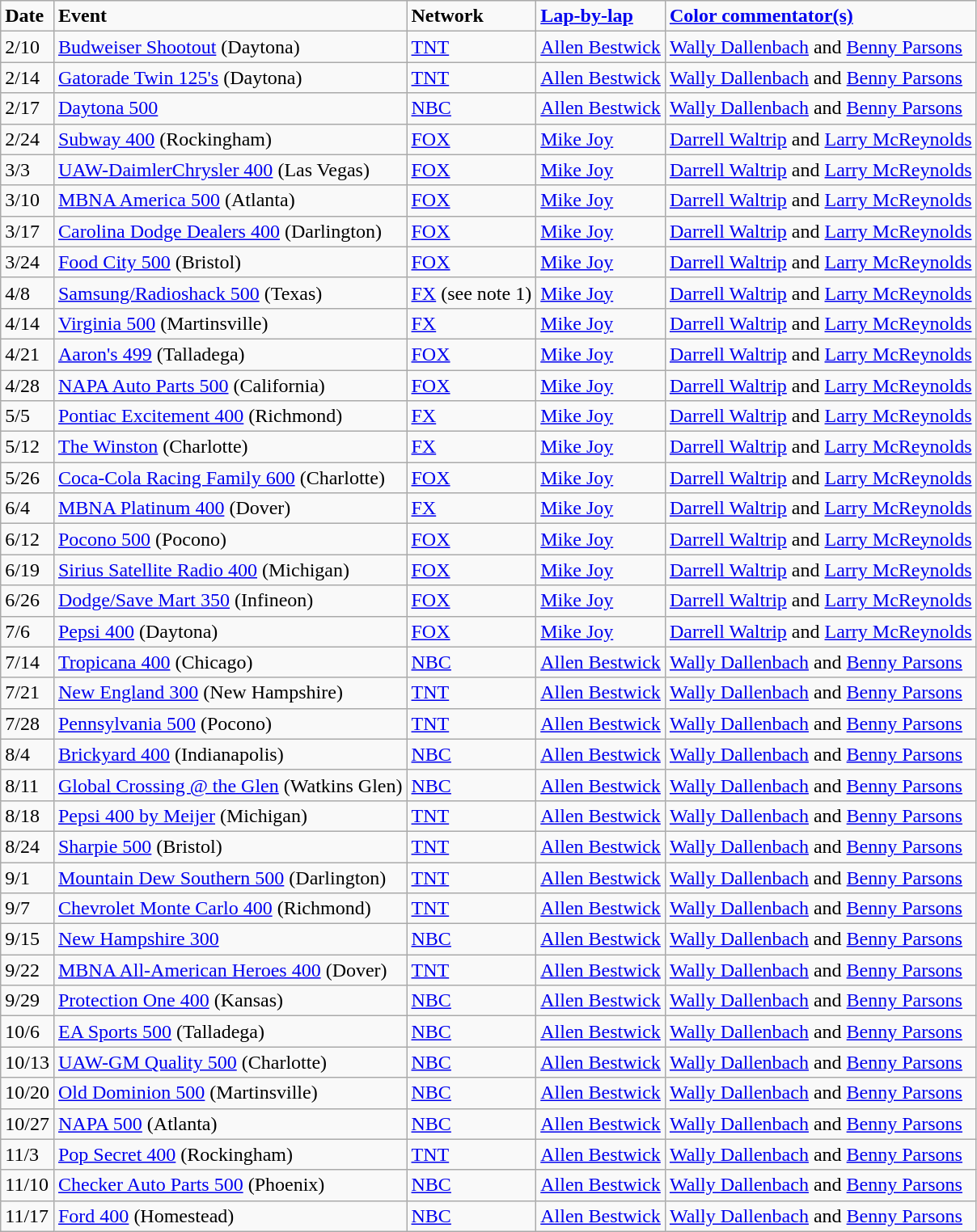<table class=wikitable>
<tr>
<td><strong>Date</strong></td>
<td><strong>Event</strong></td>
<td><strong>Network</strong></td>
<td><strong><a href='#'>Lap-by-lap</a></strong></td>
<td><strong><a href='#'>Color commentator(s)</a></strong></td>
</tr>
<tr>
<td>2/10</td>
<td><a href='#'>Budweiser Shootout</a> (Daytona)</td>
<td><a href='#'>TNT</a></td>
<td><a href='#'>Allen Bestwick</a></td>
<td><a href='#'>Wally Dallenbach</a> and <a href='#'>Benny Parsons</a></td>
</tr>
<tr>
<td>2/14</td>
<td><a href='#'>Gatorade Twin 125's</a> (Daytona)</td>
<td><a href='#'>TNT</a></td>
<td><a href='#'>Allen Bestwick</a></td>
<td><a href='#'>Wally Dallenbach</a> and <a href='#'>Benny Parsons</a></td>
</tr>
<tr>
<td>2/17</td>
<td><a href='#'>Daytona 500</a></td>
<td><a href='#'>NBC</a></td>
<td><a href='#'>Allen Bestwick</a></td>
<td><a href='#'>Wally Dallenbach</a> and <a href='#'>Benny Parsons</a></td>
</tr>
<tr>
<td>2/24</td>
<td><a href='#'>Subway 400</a> (Rockingham)</td>
<td><a href='#'>FOX</a></td>
<td><a href='#'>Mike Joy</a></td>
<td><a href='#'>Darrell Waltrip</a> and <a href='#'>Larry McReynolds</a></td>
</tr>
<tr>
<td>3/3</td>
<td><a href='#'>UAW-DaimlerChrysler 400</a> (Las Vegas)</td>
<td><a href='#'>FOX</a></td>
<td><a href='#'>Mike Joy</a></td>
<td><a href='#'>Darrell Waltrip</a> and <a href='#'>Larry McReynolds</a></td>
</tr>
<tr>
<td>3/10</td>
<td><a href='#'>MBNA America 500</a> (Atlanta)</td>
<td><a href='#'>FOX</a></td>
<td><a href='#'>Mike Joy</a></td>
<td><a href='#'>Darrell Waltrip</a> and <a href='#'>Larry McReynolds</a></td>
</tr>
<tr>
<td>3/17</td>
<td><a href='#'>Carolina Dodge Dealers 400</a> (Darlington)</td>
<td><a href='#'>FOX</a></td>
<td><a href='#'>Mike Joy</a></td>
<td><a href='#'>Darrell Waltrip</a> and <a href='#'>Larry McReynolds</a></td>
</tr>
<tr>
<td>3/24</td>
<td><a href='#'>Food City 500</a> (Bristol)</td>
<td><a href='#'>FOX</a></td>
<td><a href='#'>Mike Joy</a></td>
<td><a href='#'>Darrell Waltrip</a> and <a href='#'>Larry McReynolds</a></td>
</tr>
<tr>
<td>4/8</td>
<td><a href='#'>Samsung/Radioshack 500</a> (Texas)</td>
<td><a href='#'>FX</a> (see note 1)</td>
<td><a href='#'>Mike Joy</a></td>
<td><a href='#'>Darrell Waltrip</a> and <a href='#'>Larry McReynolds</a></td>
</tr>
<tr>
<td>4/14</td>
<td><a href='#'>Virginia 500</a> (Martinsville)</td>
<td><a href='#'>FX</a></td>
<td><a href='#'>Mike Joy</a></td>
<td><a href='#'>Darrell Waltrip</a> and <a href='#'>Larry McReynolds</a></td>
</tr>
<tr>
<td>4/21</td>
<td><a href='#'>Aaron's 499</a> (Talladega)</td>
<td><a href='#'>FOX</a></td>
<td><a href='#'>Mike Joy</a></td>
<td><a href='#'>Darrell Waltrip</a> and <a href='#'>Larry McReynolds</a></td>
</tr>
<tr>
<td>4/28</td>
<td><a href='#'>NAPA Auto Parts 500</a> (California)</td>
<td><a href='#'>FOX</a></td>
<td><a href='#'>Mike Joy</a></td>
<td><a href='#'>Darrell Waltrip</a> and <a href='#'>Larry McReynolds</a></td>
</tr>
<tr>
<td>5/5</td>
<td><a href='#'>Pontiac Excitement 400</a> (Richmond)</td>
<td><a href='#'>FX</a></td>
<td><a href='#'>Mike Joy</a></td>
<td><a href='#'>Darrell Waltrip</a> and <a href='#'>Larry McReynolds</a></td>
</tr>
<tr>
<td>5/12</td>
<td><a href='#'>The Winston</a> (Charlotte)</td>
<td><a href='#'>FX</a></td>
<td><a href='#'>Mike Joy</a></td>
<td><a href='#'>Darrell Waltrip</a> and <a href='#'>Larry McReynolds</a></td>
</tr>
<tr>
<td>5/26</td>
<td><a href='#'>Coca-Cola Racing Family 600</a> (Charlotte)</td>
<td><a href='#'>FOX</a></td>
<td><a href='#'>Mike Joy</a></td>
<td><a href='#'>Darrell Waltrip</a> and <a href='#'>Larry McReynolds</a></td>
</tr>
<tr>
<td>6/4</td>
<td><a href='#'>MBNA Platinum 400</a> (Dover)</td>
<td><a href='#'>FX</a></td>
<td><a href='#'>Mike Joy</a></td>
<td><a href='#'>Darrell Waltrip</a> and <a href='#'>Larry McReynolds</a></td>
</tr>
<tr>
<td>6/12</td>
<td><a href='#'>Pocono 500</a> (Pocono)</td>
<td><a href='#'>FOX</a></td>
<td><a href='#'>Mike Joy</a></td>
<td><a href='#'>Darrell Waltrip</a> and <a href='#'>Larry McReynolds</a></td>
</tr>
<tr>
<td>6/19</td>
<td><a href='#'>Sirius Satellite Radio 400</a> (Michigan)</td>
<td><a href='#'>FOX</a></td>
<td><a href='#'>Mike Joy</a></td>
<td><a href='#'>Darrell Waltrip</a> and <a href='#'>Larry McReynolds</a></td>
</tr>
<tr>
<td>6/26</td>
<td><a href='#'>Dodge/Save Mart 350</a> (Infineon)</td>
<td><a href='#'>FOX</a></td>
<td><a href='#'>Mike Joy</a></td>
<td><a href='#'>Darrell Waltrip</a> and <a href='#'>Larry McReynolds</a></td>
</tr>
<tr>
<td>7/6</td>
<td><a href='#'>Pepsi 400</a> (Daytona)</td>
<td><a href='#'>FOX</a></td>
<td><a href='#'>Mike Joy</a></td>
<td><a href='#'>Darrell Waltrip</a> and <a href='#'>Larry McReynolds</a></td>
</tr>
<tr>
<td>7/14</td>
<td><a href='#'>Tropicana 400</a> (Chicago)</td>
<td><a href='#'>NBC</a></td>
<td><a href='#'>Allen Bestwick</a></td>
<td><a href='#'>Wally Dallenbach</a> and <a href='#'>Benny Parsons</a></td>
</tr>
<tr>
<td>7/21</td>
<td><a href='#'>New England 300</a> (New Hampshire)</td>
<td><a href='#'>TNT</a></td>
<td><a href='#'>Allen Bestwick</a></td>
<td><a href='#'>Wally Dallenbach</a> and <a href='#'>Benny Parsons</a></td>
</tr>
<tr>
<td>7/28</td>
<td><a href='#'>Pennsylvania 500</a> (Pocono)</td>
<td><a href='#'>TNT</a></td>
<td><a href='#'>Allen Bestwick</a></td>
<td><a href='#'>Wally Dallenbach</a> and <a href='#'>Benny Parsons</a></td>
</tr>
<tr>
<td>8/4</td>
<td><a href='#'>Brickyard 400</a> (Indianapolis)</td>
<td><a href='#'>NBC</a></td>
<td><a href='#'>Allen Bestwick</a></td>
<td><a href='#'>Wally Dallenbach</a> and <a href='#'>Benny Parsons</a></td>
</tr>
<tr>
<td>8/11</td>
<td><a href='#'>Global Crossing @ the Glen</a> (Watkins Glen)</td>
<td><a href='#'>NBC</a></td>
<td><a href='#'>Allen Bestwick</a></td>
<td><a href='#'>Wally Dallenbach</a> and <a href='#'>Benny Parsons</a></td>
</tr>
<tr>
<td>8/18</td>
<td><a href='#'>Pepsi 400 by Meijer</a> (Michigan)</td>
<td><a href='#'>TNT</a></td>
<td><a href='#'>Allen Bestwick</a></td>
<td><a href='#'>Wally Dallenbach</a> and <a href='#'>Benny Parsons</a></td>
</tr>
<tr>
<td>8/24</td>
<td><a href='#'>Sharpie 500</a> (Bristol)</td>
<td><a href='#'>TNT</a></td>
<td><a href='#'>Allen Bestwick</a></td>
<td><a href='#'>Wally Dallenbach</a> and <a href='#'>Benny Parsons</a></td>
</tr>
<tr>
<td>9/1</td>
<td><a href='#'>Mountain Dew Southern 500</a> (Darlington)</td>
<td><a href='#'>TNT</a></td>
<td><a href='#'>Allen Bestwick</a></td>
<td><a href='#'>Wally Dallenbach</a> and <a href='#'>Benny Parsons</a></td>
</tr>
<tr>
<td>9/7</td>
<td><a href='#'>Chevrolet Monte Carlo 400</a> (Richmond)</td>
<td><a href='#'>TNT</a></td>
<td><a href='#'>Allen Bestwick</a></td>
<td><a href='#'>Wally Dallenbach</a> and <a href='#'>Benny Parsons</a></td>
</tr>
<tr>
<td>9/15</td>
<td><a href='#'>New Hampshire 300</a></td>
<td><a href='#'>NBC</a></td>
<td><a href='#'>Allen Bestwick</a></td>
<td><a href='#'>Wally Dallenbach</a> and <a href='#'>Benny Parsons</a></td>
</tr>
<tr>
<td>9/22</td>
<td><a href='#'>MBNA All-American Heroes 400</a> (Dover)</td>
<td><a href='#'>TNT</a></td>
<td><a href='#'>Allen Bestwick</a></td>
<td><a href='#'>Wally Dallenbach</a> and <a href='#'>Benny Parsons</a></td>
</tr>
<tr>
<td>9/29</td>
<td><a href='#'>Protection One 400</a> (Kansas)</td>
<td><a href='#'>NBC</a></td>
<td><a href='#'>Allen Bestwick</a></td>
<td><a href='#'>Wally Dallenbach</a> and <a href='#'>Benny Parsons</a></td>
</tr>
<tr>
<td>10/6</td>
<td><a href='#'>EA Sports 500</a> (Talladega)</td>
<td><a href='#'>NBC</a></td>
<td><a href='#'>Allen Bestwick</a></td>
<td><a href='#'>Wally Dallenbach</a> and <a href='#'>Benny Parsons</a></td>
</tr>
<tr>
<td>10/13</td>
<td><a href='#'>UAW-GM Quality 500</a>  (Charlotte)</td>
<td><a href='#'>NBC</a></td>
<td><a href='#'>Allen Bestwick</a></td>
<td><a href='#'>Wally Dallenbach</a> and <a href='#'>Benny Parsons</a></td>
</tr>
<tr>
<td>10/20</td>
<td><a href='#'>Old Dominion 500</a> (Martinsville)</td>
<td><a href='#'>NBC</a></td>
<td><a href='#'>Allen Bestwick</a></td>
<td><a href='#'>Wally Dallenbach</a> and <a href='#'>Benny Parsons</a></td>
</tr>
<tr>
<td>10/27</td>
<td><a href='#'>NAPA 500</a> (Atlanta)</td>
<td><a href='#'>NBC</a></td>
<td><a href='#'>Allen Bestwick</a></td>
<td><a href='#'>Wally Dallenbach</a> and <a href='#'>Benny Parsons</a></td>
</tr>
<tr>
<td>11/3</td>
<td><a href='#'>Pop Secret 400</a> (Rockingham)</td>
<td><a href='#'>TNT</a></td>
<td><a href='#'>Allen Bestwick</a></td>
<td><a href='#'>Wally Dallenbach</a> and <a href='#'>Benny Parsons</a></td>
</tr>
<tr>
<td>11/10</td>
<td><a href='#'>Checker Auto Parts 500</a> (Phoenix)</td>
<td><a href='#'>NBC</a></td>
<td><a href='#'>Allen Bestwick</a></td>
<td><a href='#'>Wally Dallenbach</a> and <a href='#'>Benny Parsons</a></td>
</tr>
<tr>
<td>11/17</td>
<td><a href='#'>Ford 400</a> (Homestead)</td>
<td><a href='#'>NBC</a></td>
<td><a href='#'>Allen Bestwick</a></td>
<td><a href='#'>Wally Dallenbach</a> and <a href='#'>Benny Parsons</a></td>
</tr>
</table>
